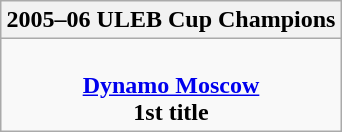<table class=wikitable style="text-align:center; margin:auto">
<tr>
<th>2005–06 ULEB Cup Champions</th>
</tr>
<tr>
<td><br> <strong><a href='#'>Dynamo Moscow</a></strong> <br> <strong>1st title</strong></td>
</tr>
</table>
